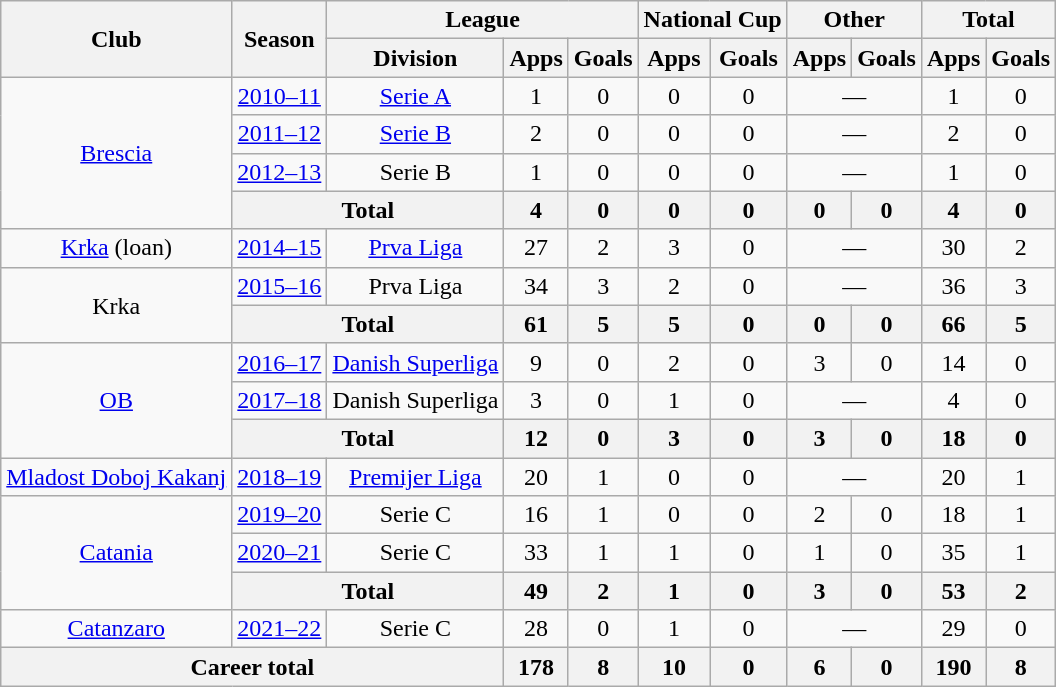<table class="wikitable" style="text-align:center">
<tr>
<th rowspan="2">Club</th>
<th rowspan="2">Season</th>
<th colspan="3">League</th>
<th colspan="2">National Cup</th>
<th colspan="2">Other</th>
<th colspan="2">Total</th>
</tr>
<tr>
<th>Division</th>
<th>Apps</th>
<th>Goals</th>
<th>Apps</th>
<th>Goals</th>
<th>Apps</th>
<th>Goals</th>
<th>Apps</th>
<th>Goals</th>
</tr>
<tr>
<td rowspan="4"><a href='#'>Brescia</a></td>
<td><a href='#'>2010–11</a></td>
<td><a href='#'>Serie A</a></td>
<td>1</td>
<td>0</td>
<td>0</td>
<td>0</td>
<td colspan="2">—</td>
<td>1</td>
<td>0</td>
</tr>
<tr>
<td><a href='#'>2011–12</a></td>
<td><a href='#'>Serie B</a></td>
<td>2</td>
<td>0</td>
<td>0</td>
<td>0</td>
<td colspan="2">—</td>
<td>2</td>
<td>0</td>
</tr>
<tr>
<td><a href='#'>2012–13</a></td>
<td>Serie B</td>
<td>1</td>
<td>0</td>
<td>0</td>
<td>0</td>
<td colspan="2">—</td>
<td>1</td>
<td>0</td>
</tr>
<tr>
<th colspan="2">Total</th>
<th>4</th>
<th>0</th>
<th>0</th>
<th>0</th>
<th>0</th>
<th>0</th>
<th>4</th>
<th>0</th>
</tr>
<tr>
<td><a href='#'>Krka</a> (loan)</td>
<td><a href='#'>2014–15</a></td>
<td><a href='#'>Prva Liga</a></td>
<td>27</td>
<td>2</td>
<td>3</td>
<td>0</td>
<td colspan="2">—</td>
<td>30</td>
<td>2</td>
</tr>
<tr>
<td rowspan="2">Krka</td>
<td><a href='#'>2015–16</a></td>
<td>Prva Liga</td>
<td>34</td>
<td>3</td>
<td>2</td>
<td>0</td>
<td colspan="2">—</td>
<td>36</td>
<td>3</td>
</tr>
<tr>
<th colspan="2">Total</th>
<th>61</th>
<th>5</th>
<th>5</th>
<th>0</th>
<th>0</th>
<th>0</th>
<th>66</th>
<th>5</th>
</tr>
<tr>
<td rowspan="3"><a href='#'>OB</a></td>
<td><a href='#'>2016–17</a></td>
<td><a href='#'>Danish Superliga</a></td>
<td>9</td>
<td>0</td>
<td>2</td>
<td>0</td>
<td>3</td>
<td>0</td>
<td>14</td>
<td>0</td>
</tr>
<tr>
<td><a href='#'>2017–18</a></td>
<td>Danish Superliga</td>
<td>3</td>
<td>0</td>
<td>1</td>
<td>0</td>
<td colspan="2">—</td>
<td>4</td>
<td>0</td>
</tr>
<tr>
<th colspan="2">Total</th>
<th>12</th>
<th>0</th>
<th>3</th>
<th>0</th>
<th>3</th>
<th>0</th>
<th>18</th>
<th>0</th>
</tr>
<tr>
<td><a href='#'>Mladost Doboj Kakanj</a></td>
<td><a href='#'>2018–19</a></td>
<td><a href='#'>Premijer Liga</a></td>
<td>20</td>
<td>1</td>
<td>0</td>
<td>0</td>
<td colspan="2">—</td>
<td>20</td>
<td>1</td>
</tr>
<tr>
<td rowspan="3"><a href='#'>Catania</a></td>
<td><a href='#'>2019–20</a></td>
<td>Serie C</td>
<td>16</td>
<td>1</td>
<td>0</td>
<td>0</td>
<td>2</td>
<td>0</td>
<td>18</td>
<td>1</td>
</tr>
<tr>
<td><a href='#'>2020–21</a></td>
<td>Serie C</td>
<td>33</td>
<td>1</td>
<td>1</td>
<td>0</td>
<td>1</td>
<td>0</td>
<td>35</td>
<td>1</td>
</tr>
<tr>
<th colspan="2">Total</th>
<th>49</th>
<th>2</th>
<th>1</th>
<th>0</th>
<th>3</th>
<th>0</th>
<th>53</th>
<th>2</th>
</tr>
<tr>
<td><a href='#'>Catanzaro</a></td>
<td><a href='#'>2021–22</a></td>
<td>Serie C</td>
<td>28</td>
<td>0</td>
<td>1</td>
<td>0</td>
<td colspan="2">—</td>
<td>29</td>
<td>0</td>
</tr>
<tr>
<th colspan="3">Career total</th>
<th>178</th>
<th>8</th>
<th>10</th>
<th>0</th>
<th>6</th>
<th>0</th>
<th>190</th>
<th>8</th>
</tr>
</table>
